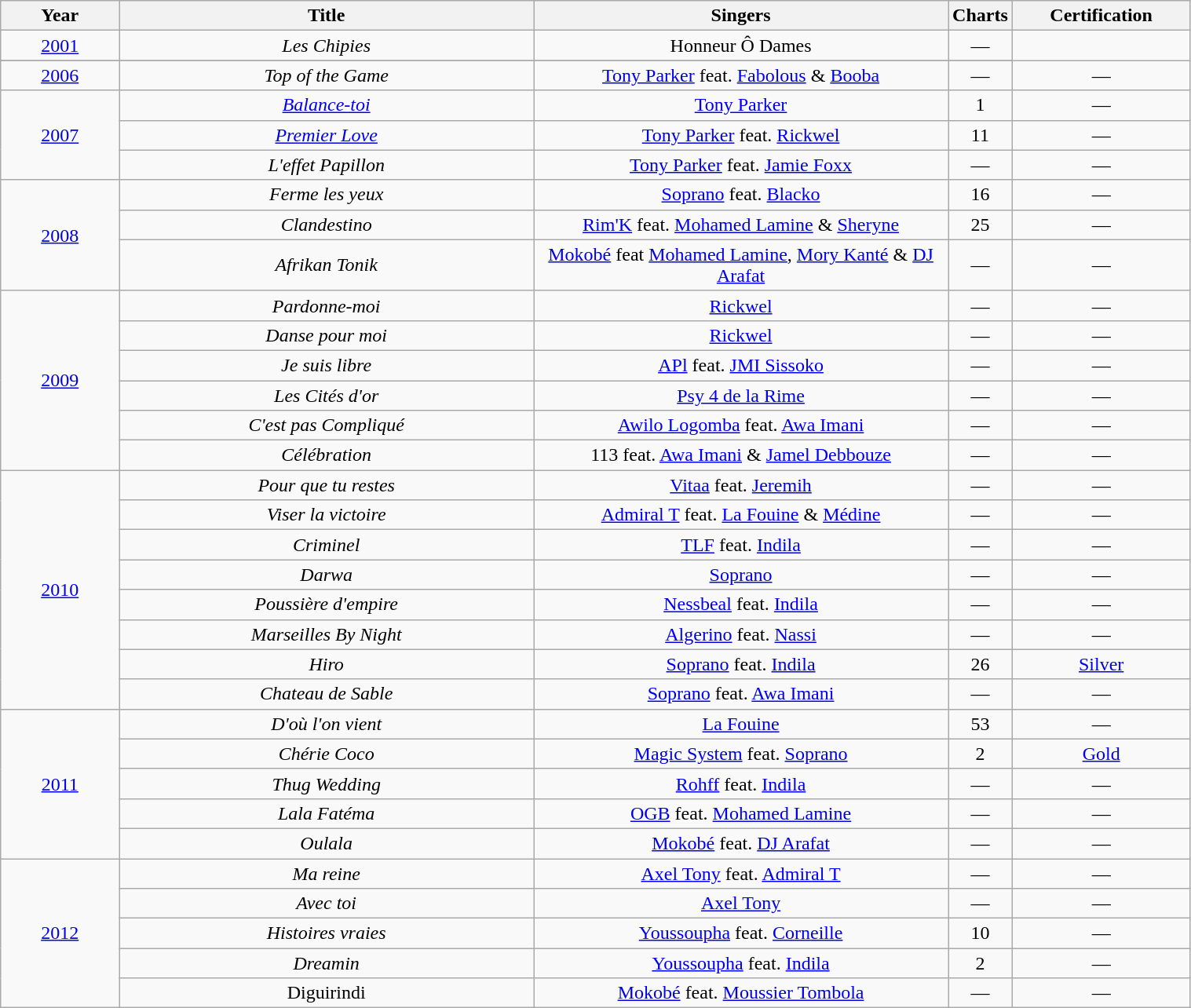<table class="wikitable centre" style="text-align:center" width="80%">
<tr>
<th scope=col width=10%>Year</th>
<th scope=col width=35%>Title</th>
<th scope=col width=35%>Singers</th>
<th scope=col width=5%>Charts</th>
<th scope=col width=15%>Certification</th>
</tr>
<tr>
<td><a href='#'>2001</a></td>
<td><em>Les Chipies</em></td>
<td>Honneur Ô Dames</td>
<td>—</td>
</tr>
<tr>
</tr>
<tr>
<td><a href='#'>2006</a></td>
<td><em>Top of the Game</em></td>
<td><a href='#'>Tony Parker</a> feat. <a href='#'>Fabolous</a> & <a href='#'>Booba</a></td>
<td>—</td>
<td>—</td>
</tr>
<tr>
<td rowspan=3><a href='#'>2007</a></td>
<td><em><a href='#'>Balance-toi</a></em></td>
<td><a href='#'>Tony Parker</a></td>
<td>1</td>
<td>—</td>
</tr>
<tr>
<td><em><a href='#'>Premier Love</a></em></td>
<td><a href='#'>Tony Parker</a> feat. <a href='#'>Rickwel</a></td>
<td>11</td>
<td>—</td>
</tr>
<tr>
<td><em>L'effet Papillon</em></td>
<td><a href='#'>Tony Parker</a> feat. <a href='#'>Jamie Foxx</a></td>
<td>—</td>
<td>—</td>
</tr>
<tr>
<td rowspan=3><a href='#'>2008</a></td>
<td><em>Ferme les yeux</em></td>
<td><a href='#'>Soprano</a> feat. <a href='#'>Blacko</a></td>
<td>16</td>
<td>—</td>
</tr>
<tr>
<td><em>Clandestino</em></td>
<td><a href='#'>Rim'K</a> feat. <a href='#'>Mohamed Lamine</a> & <a href='#'>Sheryne</a></td>
<td>25</td>
<td>—</td>
</tr>
<tr>
<td><em>Afrikan Tonik</em></td>
<td><a href='#'>Mokobé</a> feat <a href='#'>Mohamed Lamine</a>, <a href='#'>Mory Kanté</a> & <a href='#'>DJ Arafat</a></td>
<td>—</td>
<td>—</td>
</tr>
<tr>
<td rowspan=6><a href='#'>2009</a></td>
<td><em>Pardonne-moi</em></td>
<td><a href='#'>Rickwel</a></td>
<td>—</td>
<td>—</td>
</tr>
<tr>
<td><em>Danse pour moi</em></td>
<td><a href='#'>Rickwel</a></td>
<td>—</td>
<td>—</td>
</tr>
<tr>
<td><em>Je suis libre</em></td>
<td><a href='#'>APl</a> feat. <a href='#'>JMI Sissoko</a></td>
<td>—</td>
<td>—</td>
</tr>
<tr>
<td><em>Les Cités d'or</em></td>
<td><a href='#'>Psy 4 de la Rime</a></td>
<td>—</td>
<td>—</td>
</tr>
<tr>
<td><em>C'est pas Compliqué</em></td>
<td><a href='#'>Awilo Logomba</a> feat. <a href='#'>Awa Imani</a></td>
<td>—</td>
<td>—</td>
</tr>
<tr>
<td><em>Célébration</em></td>
<td>113 feat. <a href='#'>Awa Imani</a> & <a href='#'>Jamel Debbouze</a></td>
<td>—</td>
<td>—</td>
</tr>
<tr>
<td rowspan=8><a href='#'>2010</a></td>
<td><em>Pour que tu restes</em></td>
<td><a href='#'>Vitaa</a> feat. <a href='#'>Jeremih</a></td>
<td>—</td>
<td>—</td>
</tr>
<tr>
<td><em>Viser la victoire</em></td>
<td><a href='#'>Admiral T</a> feat. <a href='#'>La Fouine</a> & <a href='#'>Médine</a></td>
<td>—</td>
<td>—</td>
</tr>
<tr>
<td><em>Criminel</em></td>
<td><a href='#'>TLF</a> feat. <a href='#'>Indila</a></td>
<td>—</td>
<td>—</td>
</tr>
<tr>
<td><em>Darwa</em></td>
<td><a href='#'>Soprano</a></td>
<td>—</td>
<td>—</td>
</tr>
<tr>
<td><em>Poussière d'empire</em></td>
<td><a href='#'>Nessbeal</a> feat. <a href='#'>Indila</a></td>
<td>—</td>
<td>—</td>
</tr>
<tr>
<td><em>Marseilles By Night</em></td>
<td><a href='#'>Algerino</a> feat. <a href='#'>Nassi</a></td>
<td>—</td>
<td>—</td>
</tr>
<tr>
<td><em>Hiro</em></td>
<td><a href='#'>Soprano</a> feat. <a href='#'>Indila</a></td>
<td>26</td>
<td><a href='#'>Silver</a></td>
</tr>
<tr>
<td><em>Chateau de Sable</em></td>
<td><a href='#'>Soprano</a> feat. <a href='#'>Awa Imani</a></td>
<td>—</td>
<td>—</td>
</tr>
<tr>
<td rowspan=5><a href='#'>2011</a></td>
<td><em>D'où l'on vient </em></td>
<td><a href='#'>La Fouine</a></td>
<td>53</td>
<td>—</td>
</tr>
<tr>
<td><em>Chérie Coco</em></td>
<td><a href='#'>Magic System</a> feat. <a href='#'>Soprano</a></td>
<td>2</td>
<td><a href='#'>Gold</a></td>
</tr>
<tr>
<td><em>Thug Wedding</em></td>
<td><a href='#'>Rohff</a> feat. <a href='#'>Indila</a></td>
<td>—</td>
<td>—</td>
</tr>
<tr>
<td><em>Lala Fatéma</em></td>
<td><a href='#'>OGB</a> feat. <a href='#'>Mohamed Lamine</a></td>
<td>—</td>
<td>—</td>
</tr>
<tr>
<td><em>Oulala</em></td>
<td><a href='#'>Mokobé</a> feat. <a href='#'>DJ Arafat</a></td>
<td>—</td>
<td>—</td>
</tr>
<tr>
<td rowspan=5><a href='#'>2012</a></td>
<td><em>Ma reine</em></td>
<td><a href='#'>Axel Tony</a> feat. <a href='#'>Admiral T</a></td>
<td>—</td>
<td>—</td>
</tr>
<tr>
<td><em>Avec toi</em></td>
<td><a href='#'>Axel Tony</a></td>
<td>—</td>
<td>—</td>
</tr>
<tr>
<td><em>Histoires vraies</em></td>
<td><a href='#'>Youssoupha</a> feat. <a href='#'>Corneille</a></td>
<td>10</td>
<td>—</td>
</tr>
<tr>
<td><em>Dreamin<strong></td>
<td><a href='#'>Youssoupha</a> feat. <a href='#'>Indila</a></td>
<td>2</td>
<td>—</td>
</tr>
<tr>
<td></em>Diguirindi<em></td>
<td><a href='#'>Mokobé</a> feat. <a href='#'>Moussier Tombola</a></td>
<td>—</td>
<td>—</td>
</tr>
</table>
